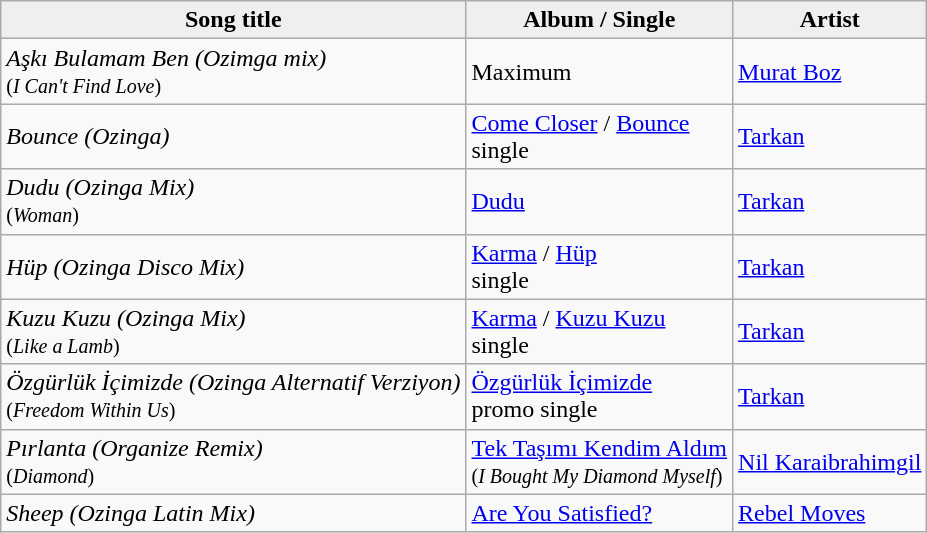<table class="wikitable">
<tr>
<th style="background:#efefef;">Song title</th>
<th style="background:#efefef;">Album / Single</th>
<th style="background:#efefef;">Artist</th>
</tr>
<tr>
<td><em>Aşkı Bulamam Ben (Ozimga mix)</em><br><small>(<em>I Can't Find Love</em>)</small></td>
<td>Maximum</td>
<td><a href='#'>Murat Boz</a></td>
</tr>
<tr>
<td><em>Bounce (Ozinga)</em></td>
<td><a href='#'>Come Closer</a> / <a href='#'>Bounce</a><br>single</td>
<td><a href='#'>Tarkan</a></td>
</tr>
<tr>
<td><em>Dudu (Ozinga Mix)</em><br><small>(<em>Woman</em>)</small></td>
<td><a href='#'>Dudu</a></td>
<td><a href='#'>Tarkan</a></td>
</tr>
<tr>
<td><em>Hüp (Ozinga Disco Mix)</em></td>
<td><a href='#'>Karma</a> / <a href='#'>Hüp</a><br>single</td>
<td><a href='#'>Tarkan</a></td>
</tr>
<tr>
<td><em>Kuzu Kuzu (Ozinga Mix)</em><br><small>(<em>Like a Lamb</em>)</small></td>
<td><a href='#'>Karma</a> / <a href='#'>Kuzu Kuzu</a><br>single</td>
<td><a href='#'>Tarkan</a></td>
</tr>
<tr>
<td><em>Özgürlük İçimizde (Ozinga Alternatif Verziyon)</em><br><small>(<em>Freedom Within Us</em>)</small></td>
<td><a href='#'>Özgürlük İçimizde</a><br>promo single</td>
<td><a href='#'>Tarkan</a></td>
</tr>
<tr>
<td><em>Pırlanta (Organize Remix)</em><br><small>(<em>Diamond</em>)</small></td>
<td><a href='#'>Tek Taşımı Kendim Aldım</a><br><small>(<em>I Bought My Diamond Myself</em>)</small></td>
<td><a href='#'>Nil Karaibrahimgil</a></td>
</tr>
<tr>
<td><em>Sheep (Ozinga Latin Mix)</em></td>
<td><a href='#'>Are You Satisfied?</a></td>
<td><a href='#'>Rebel Moves</a></td>
</tr>
</table>
